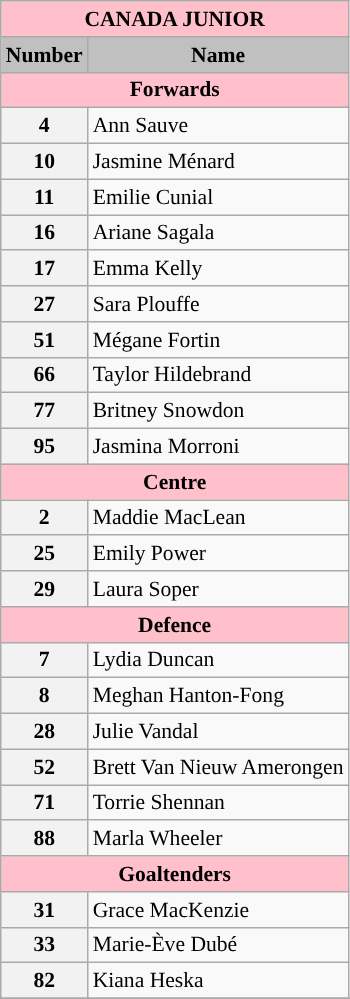<table class="wikitable" style="text-align:left; font-size:90%;">
<tr>
<th style=background:pink colspan=2>CANADA JUNIOR</th>
</tr>
<tr>
<th width=10 style="background:silver;">Number</th>
<th style="background:silver;">Name</th>
</tr>
<tr>
<th style=background:pink colspan=2>Forwards</th>
</tr>
<tr>
<th>4</th>
<td>Ann Sauve</td>
</tr>
<tr>
<th>10</th>
<td>Jasmine Ménard</td>
</tr>
<tr>
<th>11</th>
<td>Emilie Cunial</td>
</tr>
<tr>
<th>16</th>
<td>Ariane Sagala</td>
</tr>
<tr>
<th>17</th>
<td>Emma Kelly</td>
</tr>
<tr>
<th>27</th>
<td>Sara Plouffe</td>
</tr>
<tr>
<th>51</th>
<td>Mégane Fortin</td>
</tr>
<tr>
<th>66</th>
<td>Taylor Hildebrand</td>
</tr>
<tr>
<th>77</th>
<td>Britney Snowdon</td>
</tr>
<tr>
<th>95</th>
<td>Jasmina Morroni</td>
</tr>
<tr>
<th style=background:pink colspan=2>Centre</th>
</tr>
<tr>
<th>2</th>
<td>Maddie MacLean</td>
</tr>
<tr>
<th>25</th>
<td>Emily Power</td>
</tr>
<tr>
<th>29</th>
<td>Laura Soper</td>
</tr>
<tr>
<th style=background:pink colspan=2>Defence</th>
</tr>
<tr>
<th>7</th>
<td>Lydia Duncan</td>
</tr>
<tr>
<th>8</th>
<td>Meghan Hanton-Fong</td>
</tr>
<tr>
<th>28</th>
<td>Julie Vandal</td>
</tr>
<tr>
<th>52</th>
<td>Brett Van Nieuw Amerongen</td>
</tr>
<tr>
<th>71</th>
<td>Torrie Shennan</td>
</tr>
<tr>
<th>88</th>
<td>Marla Wheeler</td>
</tr>
<tr>
<th style=background:pink colspan=2>Goaltenders</th>
</tr>
<tr>
<th>31</th>
<td>Grace MacKenzie</td>
</tr>
<tr>
<th>33</th>
<td>Marie-Ève Dubé</td>
</tr>
<tr>
<th>82</th>
<td>Kiana Heska</td>
</tr>
<tr>
</tr>
</table>
